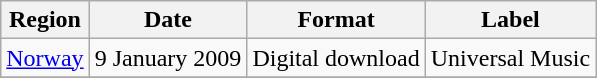<table class=wikitable>
<tr>
<th>Region</th>
<th>Date</th>
<th>Format</th>
<th>Label</th>
</tr>
<tr>
<td><a href='#'>Norway</a></td>
<td>9 January 2009</td>
<td>Digital download</td>
<td>Universal Music</td>
</tr>
<tr>
</tr>
</table>
